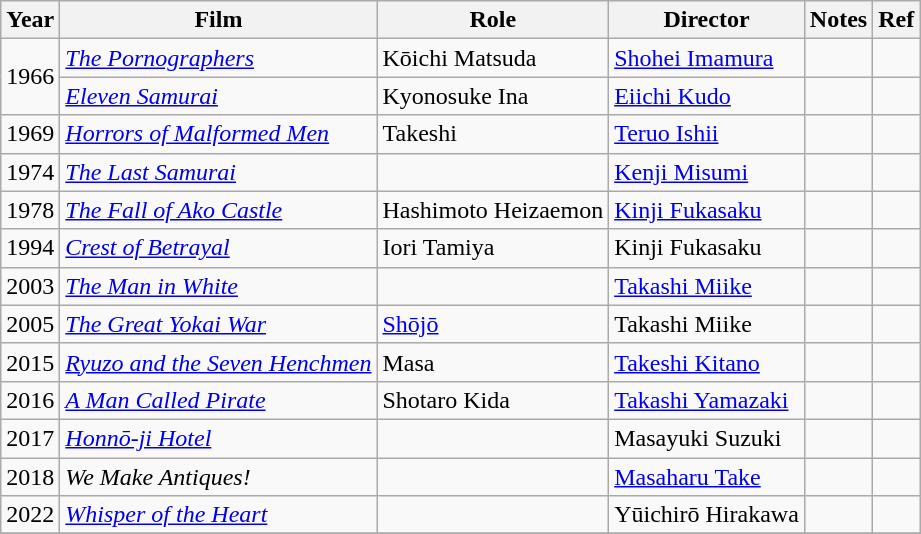<table class="wikitable sortable">
<tr>
<th>Year</th>
<th>Film</th>
<th>Role</th>
<th>Director</th>
<th class="unsortable">Notes</th>
<th class="unsortable">Ref</th>
</tr>
<tr>
<td rowspan="2">1966</td>
<td><em><a href='#'>The Pornographers</a></em></td>
<td>Kōichi Matsuda</td>
<td><a href='#'>Shohei Imamura</a></td>
<td></td>
<td></td>
</tr>
<tr>
<td><em><a href='#'>Eleven Samurai</a></em></td>
<td>Kyonosuke Ina</td>
<td><a href='#'>Eiichi Kudo</a></td>
<td></td>
<td></td>
</tr>
<tr>
<td>1969</td>
<td><em><a href='#'>Horrors of Malformed Men</a></em></td>
<td>Takeshi</td>
<td><a href='#'>Teruo Ishii</a></td>
<td></td>
<td></td>
</tr>
<tr>
<td>1974</td>
<td><em><a href='#'>The Last Samurai</a></em></td>
<td></td>
<td><a href='#'>Kenji Misumi</a></td>
<td></td>
<td></td>
</tr>
<tr>
<td>1978</td>
<td><em><a href='#'>The Fall of Ako Castle</a></em></td>
<td>Hashimoto Heizaemon</td>
<td><a href='#'>Kinji Fukasaku</a></td>
<td></td>
<td></td>
</tr>
<tr>
<td>1994</td>
<td><em><a href='#'>Crest of Betrayal</a></em></td>
<td>Iori Tamiya</td>
<td>Kinji Fukasaku</td>
<td></td>
<td></td>
</tr>
<tr>
<td>2003</td>
<td><em><a href='#'>The Man in White</a></em></td>
<td></td>
<td><a href='#'>Takashi Miike</a></td>
<td></td>
<td></td>
</tr>
<tr>
<td>2005</td>
<td><em><a href='#'>The Great Yokai War</a></em></td>
<td><a href='#'>Shōjō</a></td>
<td>Takashi Miike</td>
<td></td>
<td></td>
</tr>
<tr>
<td>2015</td>
<td><em><a href='#'>Ryuzo and the Seven Henchmen</a></em></td>
<td>Masa</td>
<td><a href='#'>Takeshi Kitano</a></td>
<td></td>
<td></td>
</tr>
<tr>
<td>2016</td>
<td><em><a href='#'>A Man Called Pirate</a></em></td>
<td>Shotaro Kida</td>
<td><a href='#'>Takashi Yamazaki</a></td>
<td></td>
<td></td>
</tr>
<tr>
<td>2017</td>
<td><em><a href='#'>Honnō-ji Hotel</a></em></td>
<td></td>
<td>Masayuki Suzuki</td>
<td></td>
<td></td>
</tr>
<tr>
<td>2018</td>
<td><em>We Make Antiques!</em></td>
<td></td>
<td><a href='#'>Masaharu Take</a></td>
<td></td>
<td></td>
</tr>
<tr>
<td>2022</td>
<td><em><a href='#'>Whisper of the Heart</a></em></td>
<td></td>
<td>Yūichirō Hirakawa</td>
<td></td>
<td></td>
</tr>
<tr>
</tr>
</table>
